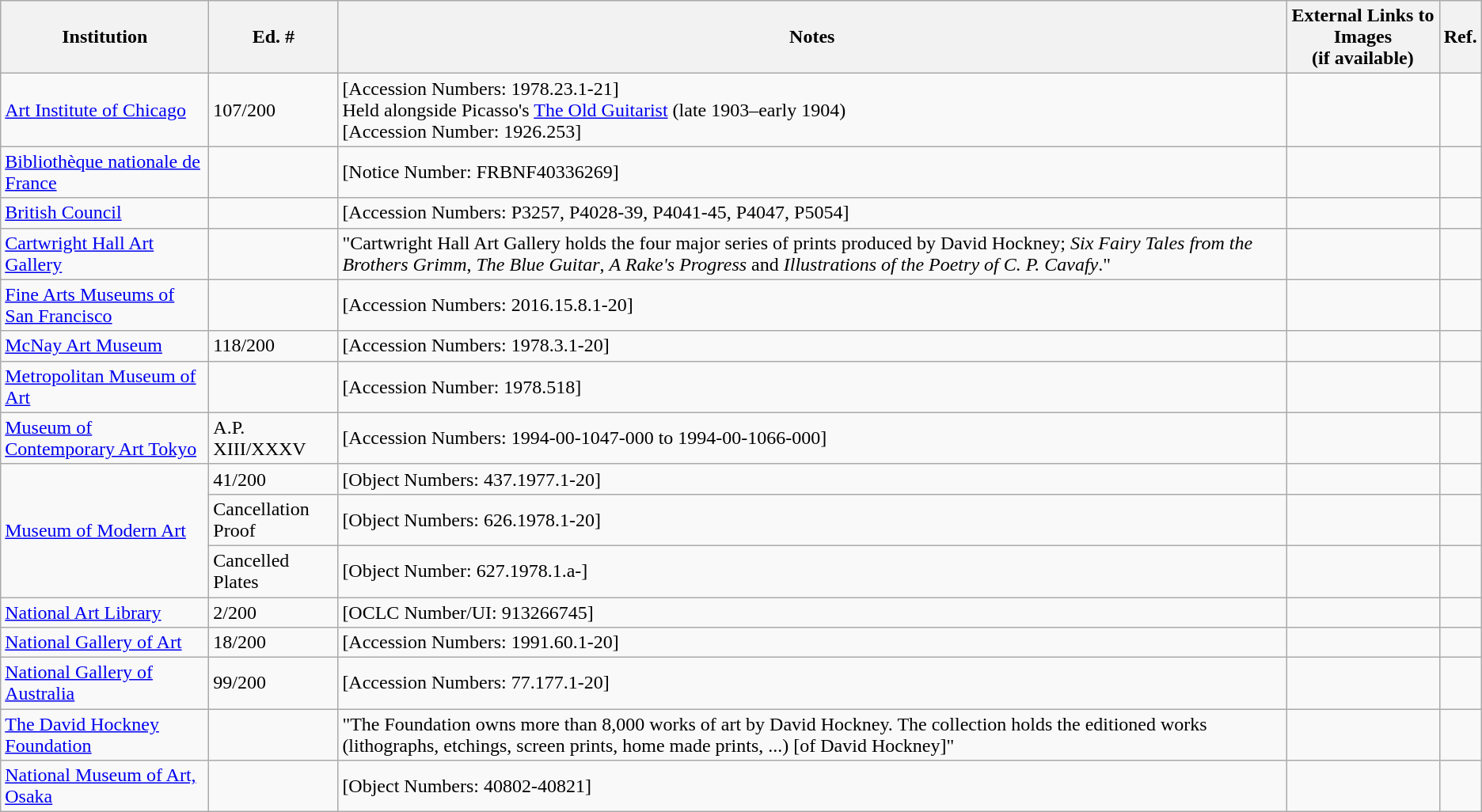<table class="wikitable sortable mw-collapsible mw-collapsed">
<tr>
<th>Institution</th>
<th>Ed. #</th>
<th>Notes</th>
<th>External Links to Images<br>(if available)</th>
<th>Ref.</th>
</tr>
<tr>
<td><a href='#'>Art Institute of Chicago</a></td>
<td>107/200</td>
<td>[Accession Numbers: 1978.23.1-21]<br>Held alongside Picasso's <a href='#'>The Old Guitarist</a> (late 1903–early 1904)<br>[Accession Number: 1926.253]</td>
<td></td>
<td></td>
</tr>
<tr>
<td><a href='#'>Bibliothèque nationale de France</a></td>
<td></td>
<td>[Notice Number: FRBNF40336269]</td>
<td></td>
<td></td>
</tr>
<tr>
<td><a href='#'>British Council</a></td>
<td></td>
<td>[Accession Numbers: P3257, P4028-39, P4041-45, P4047, P5054]</td>
<td></td>
<td></td>
</tr>
<tr>
<td><a href='#'>Cartwright Hall Art Gallery</a></td>
<td></td>
<td>"Cartwright Hall Art Gallery holds the four major series of prints produced by David Hockney; <em>Six Fairy Tales from the Brothers Grimm</em>, <em>The Blue Guitar</em>, <em>A Rake's Progress</em> and <em>Illustrations of the Poetry of C. P. Cavafy</em>."</td>
<td></td>
<td></td>
</tr>
<tr>
<td><a href='#'>Fine Arts Museums of San Francisco</a></td>
<td></td>
<td>[Accession Numbers: 2016.15.8.1-20]</td>
<td></td>
<td></td>
</tr>
<tr>
<td><a href='#'>McNay Art Museum</a></td>
<td>118/200</td>
<td>[Accession Numbers: 1978.3.1-20]</td>
<td></td>
<td></td>
</tr>
<tr>
<td><a href='#'>Metropolitan Museum of Art</a></td>
<td></td>
<td>[Accession Number: 1978.518]</td>
<td></td>
<td></td>
</tr>
<tr>
<td><a href='#'>Museum of Contemporary Art Tokyo</a></td>
<td>A.P. XIII/XXXV</td>
<td>[Accession Numbers: 1994-00-1047-000 to 1994-00-1066-000]</td>
<td></td>
<td></td>
</tr>
<tr>
<td rowspan="3"><a href='#'>Museum of Modern Art</a></td>
<td>41/200</td>
<td>[Object Numbers: 437.1977.1-20]</td>
<td></td>
<td></td>
</tr>
<tr>
<td>Cancellation Proof</td>
<td>[Object Numbers: 626.1978.1-20]</td>
<td></td>
<td></td>
</tr>
<tr>
<td>Cancelled Plates</td>
<td>[Object Number: 627.1978.1.a-]</td>
<td></td>
<td></td>
</tr>
<tr>
<td><a href='#'>National Art Library</a></td>
<td>2/200</td>
<td>[OCLC Number/UI: 913266745]</td>
<td></td>
<td></td>
</tr>
<tr>
<td><a href='#'>National Gallery of Art</a></td>
<td>18/200</td>
<td>[Accession Numbers: 1991.60.1-20]</td>
<td></td>
<td></td>
</tr>
<tr>
<td><a href='#'>National Gallery of Australia</a></td>
<td>99/200</td>
<td>[Accession Numbers: 77.177.1-20]</td>
<td></td>
<td></td>
</tr>
<tr>
<td><a href='#'>The David Hockney Foundation</a></td>
<td></td>
<td>"The Foundation owns more than 8,000 works of art by David Hockney. The collection holds the editioned works (lithographs, etchings, screen prints, home made prints, ...) [of David Hockney]"</td>
<td></td>
<td></td>
</tr>
<tr>
<td><a href='#'>National Museum of Art, Osaka</a></td>
<td></td>
<td>[Object Numbers: 40802-40821]</td>
<td></td>
<td></td>
</tr>
</table>
